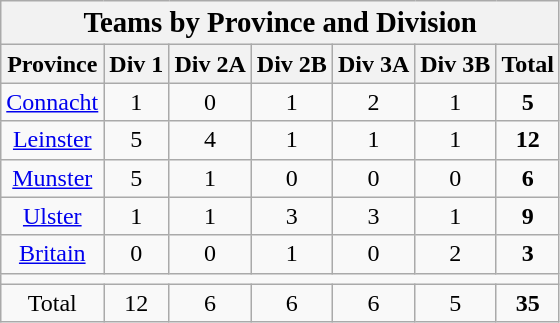<table class="wikitable" style="text-align:center">
<tr>
<th colspan="7"><big>Teams by Province and Division</big></th>
</tr>
<tr>
<th>Province</th>
<th>Div 1</th>
<th>Div 2A</th>
<th>Div 2B</th>
<th>Div 3A</th>
<th>Div 3B</th>
<th>Total</th>
</tr>
<tr>
<td><a href='#'>Connacht</a></td>
<td>1</td>
<td>0</td>
<td>1</td>
<td>2</td>
<td>1</td>
<td><strong>5</strong></td>
</tr>
<tr>
<td><a href='#'>Leinster</a></td>
<td>5</td>
<td>4</td>
<td>1</td>
<td>1</td>
<td>1</td>
<td><strong>12</strong></td>
</tr>
<tr>
<td><a href='#'>Munster</a></td>
<td>5</td>
<td>1</td>
<td>0</td>
<td>0</td>
<td>0</td>
<td><strong>6</strong></td>
</tr>
<tr>
<td><a href='#'>Ulster</a></td>
<td>1</td>
<td>1</td>
<td>3</td>
<td>3</td>
<td>1</td>
<td><strong>9</strong></td>
</tr>
<tr>
<td><a href='#'>Britain</a></td>
<td>0</td>
<td>0</td>
<td>1</td>
<td>0</td>
<td>2</td>
<td><strong>3</strong></td>
</tr>
<tr>
<td colspan="7"></td>
</tr>
<tr>
<td>Total</td>
<td>12</td>
<td>6</td>
<td>6</td>
<td>6</td>
<td>5</td>
<td><strong>35</strong></td>
</tr>
</table>
